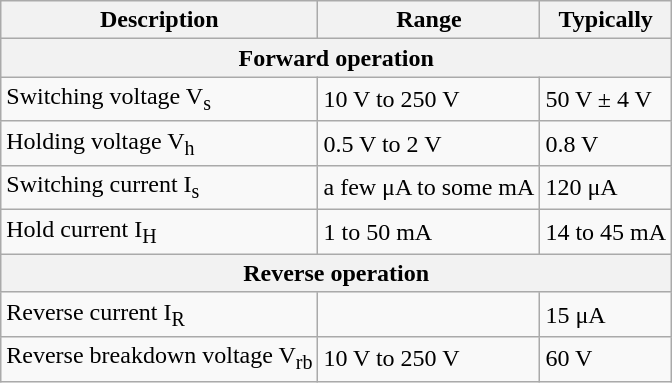<table class="wikitable">
<tr>
<th>Description</th>
<th>Range</th>
<th>Typically</th>
</tr>
<tr>
<th colspan="3">Forward operation</th>
</tr>
<tr>
<td>Switching voltage V<sub>s</sub></td>
<td>10 V to 250 V</td>
<td>50 V ± 4 V</td>
</tr>
<tr>
<td>Holding voltage V<sub>h</sub></td>
<td>0.5 V to 2 V</td>
<td>0.8 V</td>
</tr>
<tr>
<td>Switching current I<sub>s</sub></td>
<td>a few μA to some mA</td>
<td>120 μA</td>
</tr>
<tr>
<td>Hold current I<sub>H</sub></td>
<td>1 to 50 mA</td>
<td>14 to 45 mA</td>
</tr>
<tr>
<th colspan="3">Reverse operation</th>
</tr>
<tr>
<td>Reverse current I<sub>R</sub></td>
<td></td>
<td>15 μA</td>
</tr>
<tr>
<td>Reverse breakdown voltage V<sub>rb</sub></td>
<td>10 V to 250 V</td>
<td>60 V</td>
</tr>
</table>
